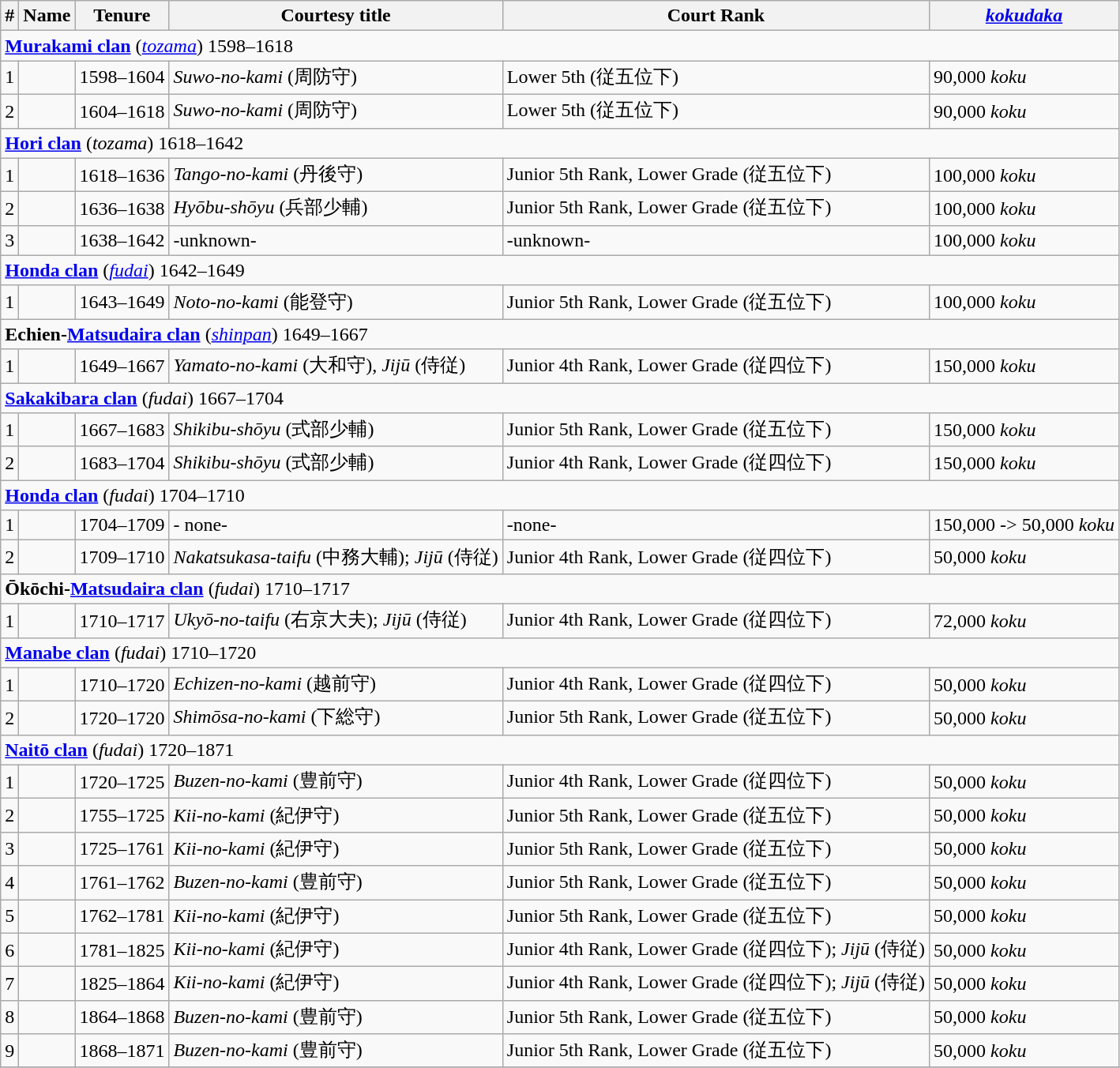<table class=wikitable>
<tr>
<th>#</th>
<th>Name</th>
<th>Tenure</th>
<th>Courtesy title</th>
<th>Court Rank</th>
<th><em><a href='#'>kokudaka</a></em></th>
</tr>
<tr>
<td colspan=6> <strong><a href='#'>Murakami clan</a></strong> (<em><a href='#'>tozama</a></em>) 1598–1618</td>
</tr>
<tr>
<td>1</td>
<td></td>
<td>1598–1604</td>
<td><em>Suwo-no-kami</em> (周防守)</td>
<td>Lower 5th (従五位下)</td>
<td>90,000 <em>koku</em></td>
</tr>
<tr>
<td>2</td>
<td></td>
<td>1604–1618</td>
<td><em>Suwo-no-kami</em> (周防守)</td>
<td>Lower 5th (従五位下)</td>
<td>90,000 <em>koku</em></td>
</tr>
<tr>
<td colspan=6> <strong><a href='#'>Hori clan</a></strong> (<em>tozama</em>) 1618–1642</td>
</tr>
<tr>
<td>1</td>
<td></td>
<td>1618–1636</td>
<td><em>Tango-no-kami</em> (丹後守)</td>
<td>Junior 5th Rank, Lower Grade (従五位下)</td>
<td>100,000 <em>koku</em></td>
</tr>
<tr>
<td>2</td>
<td></td>
<td>1636–1638</td>
<td><em>Hyōbu-shōyu</em> (兵部少輔)</td>
<td>Junior 5th Rank, Lower Grade (従五位下)</td>
<td>100,000 <em>koku</em></td>
</tr>
<tr>
<td>3</td>
<td></td>
<td>1638–1642</td>
<td>-unknown-</td>
<td>-unknown-</td>
<td>100,000 <em>koku</em></td>
</tr>
<tr>
<td colspan=6> <strong><a href='#'>Honda clan</a></strong> (<em><a href='#'>fudai</a></em>) 1642–1649</td>
</tr>
<tr>
<td>1</td>
<td></td>
<td>1643–1649</td>
<td><em>Noto-no-kami</em> (能登守)</td>
<td>Junior 5th Rank, Lower Grade (従五位下)</td>
<td>100,000 <em>koku</em></td>
</tr>
<tr>
<td colspan=6> <strong>Echien-<a href='#'>Matsudaira clan</a></strong> (<em><a href='#'>shinpan</a></em>) 1649–1667</td>
</tr>
<tr>
<td>1</td>
<td></td>
<td>1649–1667</td>
<td><em>Yamato-no-kami</em> (大和守), <em>Jijū</em> (侍従)</td>
<td>Junior 4th Rank, Lower Grade (従四位下)</td>
<td>150,000 <em>koku</em></td>
</tr>
<tr>
<td colspan=6> <strong><a href='#'>Sakakibara clan</a></strong> (<em>fudai</em>) 1667–1704</td>
</tr>
<tr>
<td>1</td>
<td></td>
<td>1667–1683</td>
<td><em>Shikibu-shōyu</em> (式部少輔)</td>
<td>Junior 5th Rank, Lower Grade (従五位下)</td>
<td>150,000 <em>koku</em></td>
</tr>
<tr>
<td>2</td>
<td></td>
<td>1683–1704</td>
<td><em>Shikibu-shōyu</em> (式部少輔)</td>
<td>Junior 4th Rank, Lower Grade (従四位下)</td>
<td>150,000 <em>koku</em></td>
</tr>
<tr>
<td colspan=6> <strong><a href='#'>Honda clan</a></strong> (<em>fudai</em>) 1704–1710</td>
</tr>
<tr>
<td>1</td>
<td></td>
<td>1704–1709</td>
<td>- none-</td>
<td>-none-</td>
<td>150,000 -> 50,000 <em>koku</em></td>
</tr>
<tr>
<td>2</td>
<td></td>
<td>1709–1710</td>
<td><em>Nakatsukasa-taifu</em> (中務大輔); <em>Jijū</em> (侍従)</td>
<td>Junior 4th Rank, Lower Grade (従四位下)</td>
<td>50,000 <em>koku</em></td>
</tr>
<tr>
<td colspan=6> <strong>Ōkōchi-<a href='#'>Matsudaira clan</a></strong> (<em>fudai</em>) 1710–1717 </td>
</tr>
<tr>
<td>1</td>
<td></td>
<td>1710–1717</td>
<td><em>Ukyō-no-taifu</em> (右京大夫); <em>Jijū</em> (侍従)</td>
<td>Junior 4th Rank, Lower Grade (従四位下)</td>
<td>72,000 <em>koku</em></td>
</tr>
<tr>
<td colspan=6> <strong><a href='#'>Manabe clan</a></strong> (<em>fudai</em>) 1710–1720</td>
</tr>
<tr>
<td>1</td>
<td></td>
<td>1710–1720</td>
<td><em>Echizen-no-kami</em> (越前守)</td>
<td>Junior 4th Rank, Lower Grade (従四位下)</td>
<td>50,000 <em>koku</em></td>
</tr>
<tr>
<td>2</td>
<td></td>
<td>1720–1720</td>
<td><em>Shimōsa-no-kami</em> (下総守)</td>
<td>Junior 5th Rank, Lower Grade (従五位下)</td>
<td>50,000 <em>koku</em></td>
</tr>
<tr>
<td colspan=6> <strong><a href='#'>Naitō clan</a></strong> (<em>fudai</em>) 1720–1871 </td>
</tr>
<tr>
<td>1</td>
<td></td>
<td>1720–1725</td>
<td><em>Buzen-no-kami</em> (豊前守)</td>
<td>Junior 4th Rank, Lower Grade (従四位下)</td>
<td>50,000 <em>koku</em></td>
</tr>
<tr>
<td>2</td>
<td></td>
<td>1755–1725</td>
<td><em>Kii-no-kami</em> (紀伊守)</td>
<td>Junior 5th Rank, Lower Grade (従五位下)</td>
<td>50,000 <em>koku</em></td>
</tr>
<tr>
<td>3</td>
<td></td>
<td>1725–1761</td>
<td><em>Kii-no-kami</em> (紀伊守)</td>
<td>Junior 5th Rank, Lower Grade (従五位下)</td>
<td>50,000 <em>koku</em></td>
</tr>
<tr>
<td>4</td>
<td></td>
<td>1761–1762</td>
<td><em>Buzen-no-kami</em> (豊前守)</td>
<td>Junior 5th Rank, Lower Grade (従五位下)</td>
<td>50,000 <em>koku</em></td>
</tr>
<tr>
<td>5</td>
<td></td>
<td>1762–1781</td>
<td><em>Kii-no-kami</em> (紀伊守)</td>
<td>Junior 5th Rank, Lower Grade (従五位下)</td>
<td>50,000 <em>koku</em></td>
</tr>
<tr>
<td>6</td>
<td></td>
<td>1781–1825</td>
<td><em>Kii-no-kami</em> (紀伊守)</td>
<td>Junior 4th Rank, Lower Grade (従四位下); <em>Jijū</em> (侍従)</td>
<td>50,000 <em>koku</em></td>
</tr>
<tr>
<td>7</td>
<td></td>
<td>1825–1864</td>
<td><em>Kii-no-kami</em> (紀伊守)</td>
<td>Junior 4th Rank, Lower Grade (従四位下); <em>Jijū</em> (侍従)</td>
<td>50,000 <em>koku</em></td>
</tr>
<tr>
<td>8</td>
<td></td>
<td>1864–1868</td>
<td><em>Buzen-no-kami</em> (豊前守)</td>
<td>Junior 5th Rank, Lower Grade (従五位下)</td>
<td>50,000 <em>koku</em></td>
</tr>
<tr>
<td>9</td>
<td></td>
<td>1868–1871</td>
<td><em>Buzen-no-kami</em> (豊前守)</td>
<td>Junior 5th Rank, Lower Grade (従五位下)</td>
<td>50,000 <em>koku</em></td>
</tr>
<tr>
</tr>
</table>
